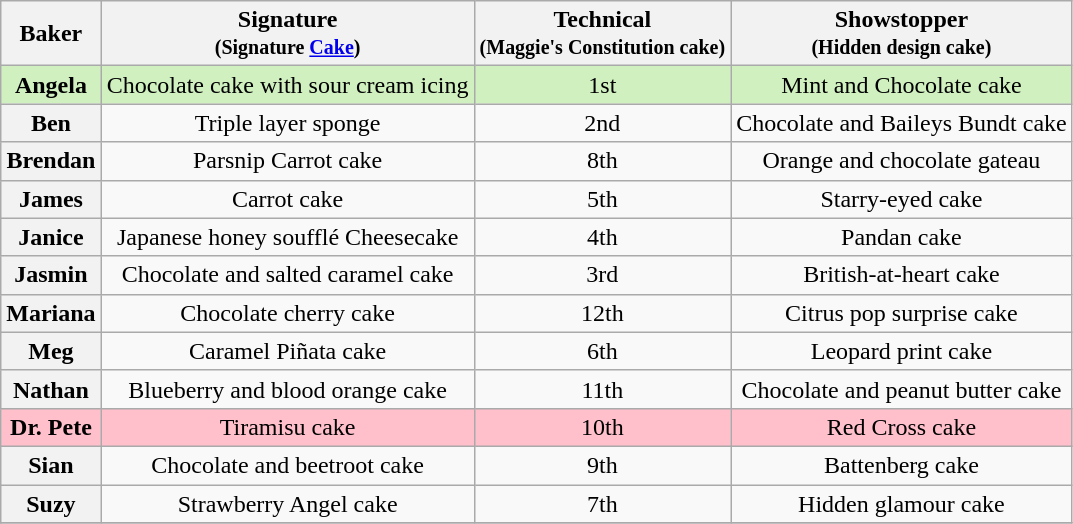<table class="wikitable sortable" style="text-align:center">
<tr>
<th>Baker</th>
<th class="unsortable">Signature<br><small>(Signature <a href='#'>Cake</a>)</small></th>
<th>Technical<br><small>(Maggie's Constitution cake)</small></th>
<th class="unsortable">Showstopper<br><small>(Hidden design cake)</small></th>
</tr>
<tr style="background:#d0f0c0;">
<th style="background:#d0f0c0;">Angela</th>
<td>Chocolate cake with sour cream icing</td>
<td>1st</td>
<td>Mint and Chocolate cake</td>
</tr>
<tr>
<th>Ben</th>
<td>Triple layer sponge</td>
<td>2nd</td>
<td>Chocolate and Baileys Bundt cake</td>
</tr>
<tr>
<th>Brendan</th>
<td>Parsnip Carrot cake</td>
<td>8th</td>
<td>Orange and chocolate gateau</td>
</tr>
<tr>
<th>James</th>
<td>Carrot cake</td>
<td>5th</td>
<td>Starry-eyed cake</td>
</tr>
<tr>
<th>Janice</th>
<td>Japanese honey soufflé Cheesecake</td>
<td>4th</td>
<td>Pandan cake</td>
</tr>
<tr>
<th>Jasmin</th>
<td>Chocolate and salted caramel cake</td>
<td>3rd</td>
<td>British-at-heart cake</td>
</tr>
<tr>
<th>Mariana</th>
<td>Chocolate cherry cake</td>
<td>12th</td>
<td>Citrus pop surprise cake</td>
</tr>
<tr>
<th>Meg</th>
<td>Caramel Piñata cake</td>
<td>6th</td>
<td>Leopard print cake</td>
</tr>
<tr>
<th>Nathan</th>
<td>Blueberry and blood orange cake</td>
<td>11th</td>
<td>Chocolate and peanut butter cake</td>
</tr>
<tr style="background:Pink;">
<th style="background:Pink;">Dr. Pete</th>
<td>Tiramisu cake</td>
<td>10th</td>
<td>Red Cross cake</td>
</tr>
<tr>
<th>Sian</th>
<td>Chocolate and beetroot cake</td>
<td>9th</td>
<td>Battenberg cake</td>
</tr>
<tr>
<th>Suzy</th>
<td>Strawberry Angel cake</td>
<td>7th</td>
<td>Hidden glamour cake</td>
</tr>
<tr>
</tr>
</table>
